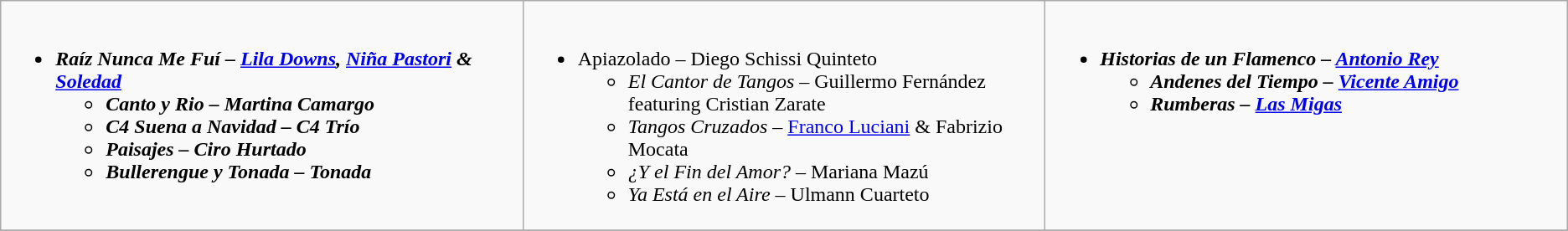<table class="wikitable">
<tr>
<td style="vertical-align:top;" width="33%"><br><ul><li><strong><em>Raíz Nunca Me Fuí<em> – <a href='#'>Lila Downs</a>, <a href='#'>Niña Pastori</a> & <a href='#'>Soledad</a><strong><ul><li></em>Canto y Rio<em> – Martina Camargo</li><li></em>C4 Suena a Navidad<em> – C4 Trío</li><li></em>Paisajes<em> – Ciro Hurtado</li><li></em>Bullerengue y Tonada<em> – Tonada</li></ul></li></ul></td>
<td style="vertical-align:top;" width="33%"><br><ul><li></em></strong>Apiazolado</em> – Diego Schissi Quinteto</strong><ul><li><em>El Cantor de Tangos</em> – Guillermo Fernández featuring Cristian Zarate</li><li><em>Tangos Cruzados</em> – <a href='#'>Franco Luciani</a> & Fabrizio Mocata</li><li><em>¿Y el Fin del Amor?</em> – Mariana Mazú</li><li><em>Ya Está en el Aire</em> – Ulmann Cuarteto</li></ul></li></ul></td>
<td style="vertical-align:top;" width="33%" colspan="2"><br><ul><li><strong><em>Historias de un Flamenco<em> – <a href='#'>Antonio Rey</a><strong><ul><li></em>Andenes del Tiempo<em> – <a href='#'>Vicente Amigo</a></li><li></em>Rumberas<em> – <a href='#'>Las Migas</a></li></ul></li></ul></td>
</tr>
<tr>
</tr>
</table>
